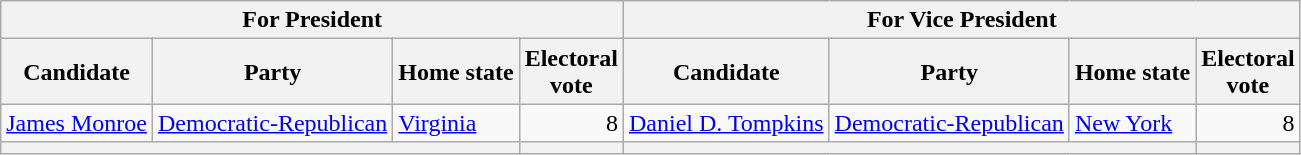<table class=wikitable>
<tr>
<th colspan=4>For President</th>
<th colspan=4>For Vice President</th>
</tr>
<tr>
<th>Candidate</th>
<th>Party</th>
<th>Home state</th>
<th>Electoral<br>vote</th>
<th>Candidate</th>
<th>Party</th>
<th>Home state</th>
<th>Electoral<br>vote</th>
</tr>
<tr>
<td><a href='#'>James Monroe</a></td>
<td><a href='#'>Democratic-Republican</a></td>
<td><a href='#'>Virginia</a></td>
<td align=right>8</td>
<td><a href='#'>Daniel D. Tompkins</a></td>
<td><a href='#'>Democratic-Republican</a></td>
<td><a href='#'>New York</a></td>
<td align=right>8</td>
</tr>
<tr>
<th colspan=3></th>
<th></th>
<th colspan=3></th>
<th></th>
</tr>
</table>
